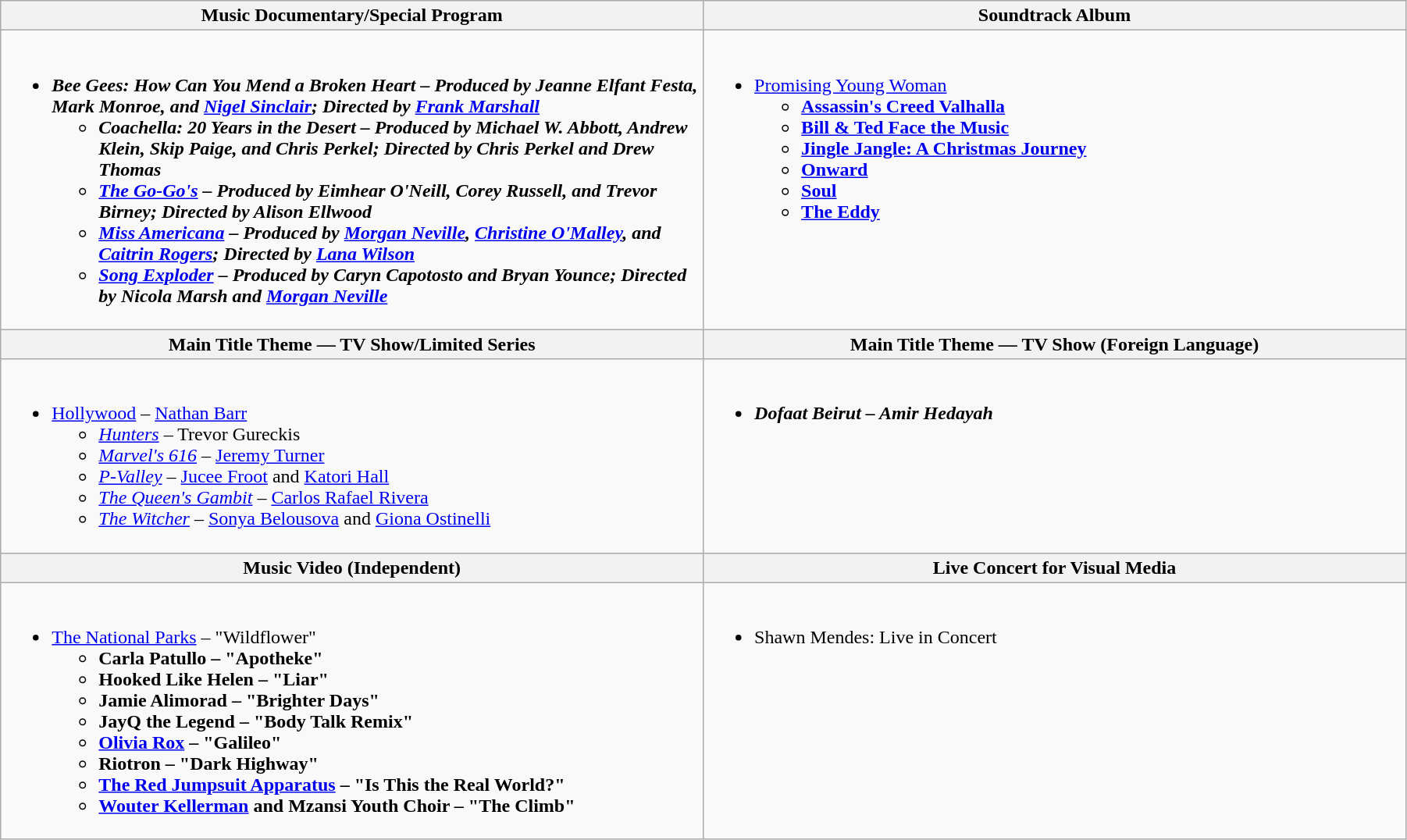<table class="wikitable" style="width:95%">
<tr>
<th width="50%">Music Documentary/Special Program</th>
<th width="50%">Soundtrack Album</th>
</tr>
<tr>
<td valign="top"><br><ul><li><strong><em>Bee Gees: How Can You Mend a Broken Heart<em> – Produced by Jeanne Elfant Festa, Mark Monroe, and <a href='#'>Nigel Sinclair</a>; Directed by <a href='#'>Frank Marshall</a><strong><ul><li></em>Coachella: 20 Years in the Desert<em> – Produced by Michael W. Abbott, Andrew Klein, Skip Paige, and Chris Perkel; Directed by Chris Perkel and Drew Thomas</li><li></em><a href='#'>The Go-Go's</a><em> – Produced by Eimhear O'Neill, Corey Russell, and Trevor Birney; Directed by Alison Ellwood</li><li></em><a href='#'>Miss Americana</a><em> – Produced by <a href='#'>Morgan Neville</a>, <a href='#'>Christine O'Malley</a>, and <a href='#'>Caitrin Rogers</a>; Directed by <a href='#'>Lana Wilson</a></li><li></em><a href='#'>Song Exploder</a><em> – Produced by Caryn Capotosto and Bryan Younce; Directed by Nicola Marsh and <a href='#'>Morgan Neville</a></li></ul></li></ul></td>
<td valign="top"><br><ul><li></em></strong><a href='#'>Promising Young Woman</a><strong><em><ul><li></em><a href='#'>Assassin's Creed Valhalla</a><em></li><li></em><a href='#'>Bill & Ted Face the Music</a><em></li><li></em><a href='#'>Jingle Jangle: A Christmas Journey</a><em></li><li></em><a href='#'>Onward</a><em></li><li></em><a href='#'>Soul</a><em></li><li></em><a href='#'>The Eddy</a><em></li></ul></li></ul></td>
</tr>
<tr>
<th width="50%">Main Title Theme — TV Show/Limited Series</th>
<th width="50%">Main Title Theme — TV Show (Foreign Language)</th>
</tr>
<tr>
<td valign="top"><br><ul><li></em></strong><a href='#'>Hollywood</a></em> – <a href='#'>Nathan Barr</a></strong><ul><li><em><a href='#'>Hunters</a></em> – Trevor Gureckis</li><li><em><a href='#'>Marvel's 616</a></em> – <a href='#'>Jeremy Turner</a></li><li><em><a href='#'>P-Valley</a></em> – <a href='#'>Jucee Froot</a> and <a href='#'>Katori Hall</a></li><li><em><a href='#'>The Queen's Gambit</a></em> – <a href='#'>Carlos Rafael Rivera</a></li><li><em><a href='#'>The Witcher</a></em> – <a href='#'>Sonya Belousova</a> and <a href='#'>Giona Ostinelli</a></li></ul></li></ul></td>
<td valign="top"><br><ul><li><strong><em>Dofaat Beirut<em> – Amir Hedayah<strong></li></ul></td>
</tr>
<tr>
<th width="50%">Music Video (Independent)</th>
<th width="50%">Live Concert for Visual Media</th>
</tr>
<tr>
<td valign="top"><br><ul><li></strong><a href='#'>The National Parks</a> – "Wildflower"<strong><ul><li>Carla Patullo – "Apotheke"</li><li>Hooked Like Helen – "Liar"</li><li>Jamie Alimorad – "Brighter Days"</li><li>JayQ the Legend – "Body Talk Remix"</li><li><a href='#'>Olivia Rox</a> – "Galileo"</li><li>Riotron – "Dark Highway"</li><li><a href='#'>The Red Jumpsuit Apparatus</a> – "Is This the Real World?"</li><li><a href='#'>Wouter Kellerman</a> and Mzansi Youth Choir – "The Climb"</li></ul></li></ul></td>
<td valign="top"><br><ul><li></em></strong>Shawn Mendes: Live in Concert<strong><em></li></ul></td>
</tr>
</table>
